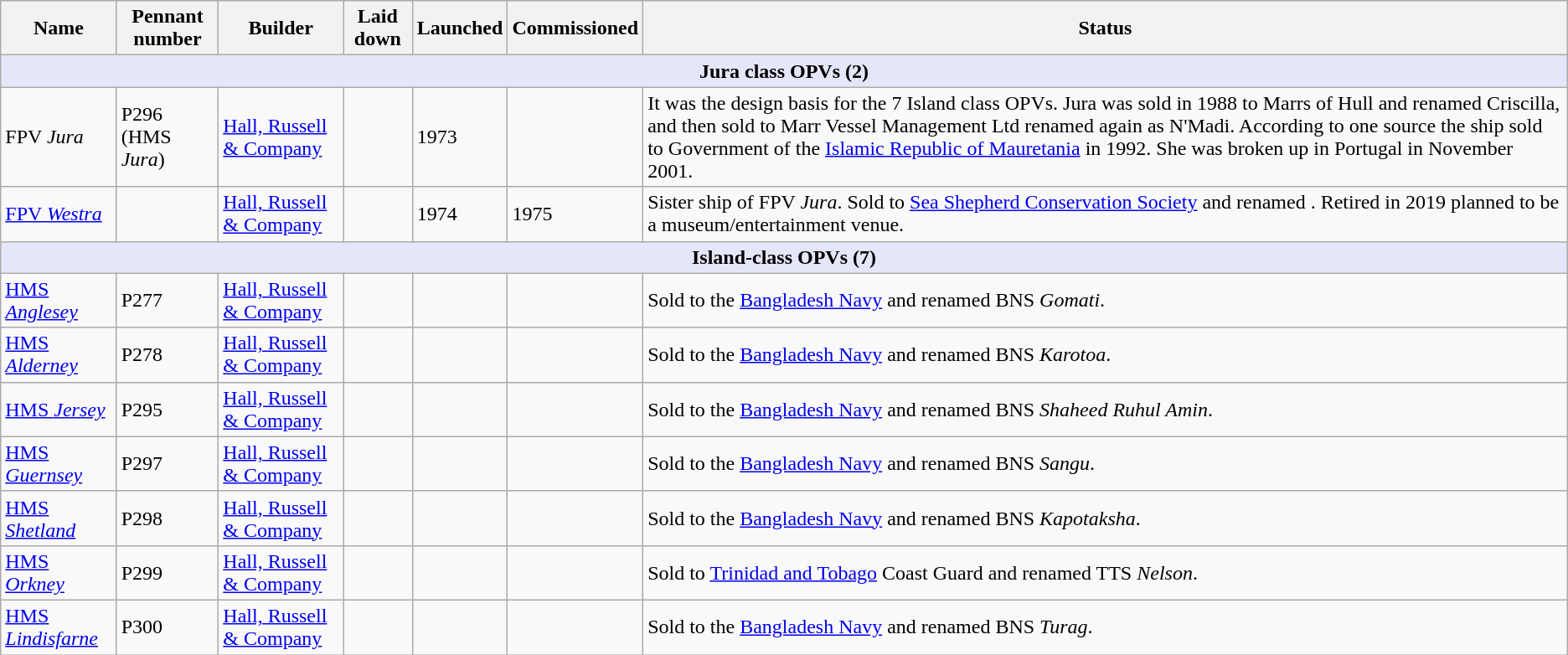<table class="wikitable">
<tr>
<th>Name</th>
<th>Pennant number</th>
<th>Builder</th>
<th>Laid down</th>
<th>Launched</th>
<th>Commissioned</th>
<th>Status</th>
</tr>
<tr>
<th colspan="7" style="background: lavender;">Jura class OPVs (2)</th>
</tr>
<tr>
<td>FPV <em>Jura</em></td>
<td>P296 (HMS <em>Jura</em>)</td>
<td><a href='#'>Hall, Russell & Company</a></td>
<td></td>
<td>1973</td>
<td></td>
<td>It was the design basis for the 7 Island class OPVs. Jura was sold in 1988 to  Marrs of Hull and renamed Criscilla, and then sold to Marr Vessel Management Ltd renamed again as N'Madi. According to one source the ship sold to Government of the <a href='#'>Islamic Republic of Mauretania</a> in 1992. She was broken up in Portugal in November 2001.</td>
</tr>
<tr>
<td><a href='#'>FPV <em>Westra</em></a></td>
<td></td>
<td><a href='#'>Hall, Russell & Company</a></td>
<td></td>
<td>1974</td>
<td>1975</td>
<td>Sister ship of FPV <em>Jura</em>. Sold to <a href='#'>Sea Shepherd Conservation Society</a> and renamed . Retired in 2019 planned to be a museum/entertainment venue.</td>
</tr>
<tr>
<th colspan="7" style="background: lavender;">Island-class OPVs (7)</th>
</tr>
<tr>
<td><a href='#'>HMS <em>Anglesey</em></a></td>
<td>P277</td>
<td><a href='#'>Hall, Russell & Company</a></td>
<td></td>
<td></td>
<td></td>
<td>Sold to the <a href='#'>Bangladesh Navy</a> and renamed BNS <em>Gomati</em>.</td>
</tr>
<tr>
<td><a href='#'>HMS <em>Alderney</em></a></td>
<td>P278</td>
<td><a href='#'>Hall, Russell & Company</a></td>
<td></td>
<td></td>
<td></td>
<td>Sold to the <a href='#'>Bangladesh Navy</a> and renamed BNS <em>Karotoa</em>.</td>
</tr>
<tr>
<td><a href='#'>HMS <em>Jersey</em></a></td>
<td>P295</td>
<td><a href='#'>Hall, Russell & Company</a></td>
<td></td>
<td></td>
<td></td>
<td>Sold to the <a href='#'>Bangladesh Navy</a> and renamed BNS <em>Shaheed Ruhul Amin</em>.</td>
</tr>
<tr>
<td><a href='#'>HMS <em>Guernsey</em></a></td>
<td>P297</td>
<td><a href='#'>Hall, Russell & Company</a></td>
<td></td>
<td></td>
<td></td>
<td>Sold to the <a href='#'>Bangladesh Navy</a> and renamed BNS <em>Sangu</em>.</td>
</tr>
<tr>
<td><a href='#'>HMS <em>Shetland</em></a></td>
<td>P298</td>
<td><a href='#'>Hall, Russell & Company</a></td>
<td></td>
<td></td>
<td></td>
<td>Sold to the <a href='#'>Bangladesh Navy</a> and renamed BNS <em>Kapotaksha</em>.</td>
</tr>
<tr>
<td><a href='#'>HMS <em>Orkney</em></a></td>
<td>P299</td>
<td><a href='#'>Hall, Russell & Company</a></td>
<td></td>
<td></td>
<td></td>
<td>Sold to <a href='#'>Trinidad and Tobago</a> Coast Guard and renamed TTS <em>Nelson</em>.</td>
</tr>
<tr>
<td><a href='#'>HMS <em>Lindisfarne</em></a></td>
<td>P300</td>
<td><a href='#'>Hall, Russell & Company</a></td>
<td></td>
<td></td>
<td></td>
<td>Sold to the <a href='#'>Bangladesh Navy</a> and renamed BNS <em>Turag</em>.</td>
</tr>
</table>
